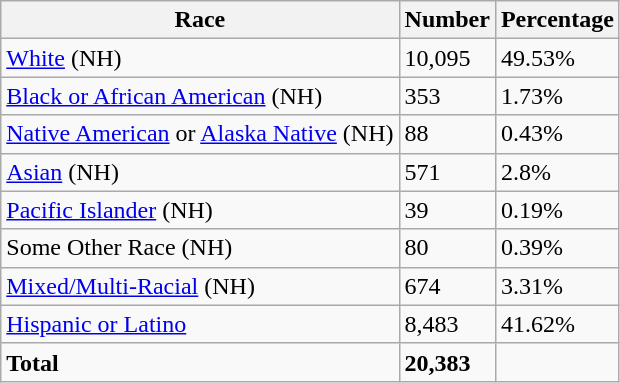<table class="wikitable">
<tr>
<th>Race</th>
<th>Number</th>
<th>Percentage</th>
</tr>
<tr>
<td><a href='#'>White</a> (NH)</td>
<td>10,095</td>
<td>49.53%</td>
</tr>
<tr>
<td><a href='#'>Black or African American</a> (NH)</td>
<td>353</td>
<td>1.73%</td>
</tr>
<tr>
<td><a href='#'>Native American</a> or <a href='#'>Alaska Native</a> (NH)</td>
<td>88</td>
<td>0.43%</td>
</tr>
<tr>
<td><a href='#'>Asian</a> (NH)</td>
<td>571</td>
<td>2.8%</td>
</tr>
<tr>
<td><a href='#'>Pacific Islander</a> (NH)</td>
<td>39</td>
<td>0.19%</td>
</tr>
<tr>
<td>Some Other Race (NH)</td>
<td>80</td>
<td>0.39%</td>
</tr>
<tr>
<td><a href='#'>Mixed/Multi-Racial</a> (NH)</td>
<td>674</td>
<td>3.31%</td>
</tr>
<tr>
<td><a href='#'>Hispanic or Latino</a></td>
<td>8,483</td>
<td>41.62%</td>
</tr>
<tr>
<td><strong>Total</strong></td>
<td><strong>20,383</strong></td>
<td></td>
</tr>
</table>
